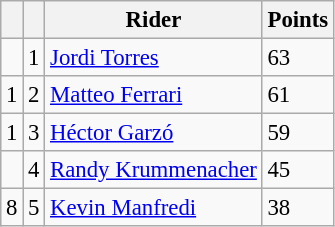<table class="wikitable" style="font-size: 95%;">
<tr>
<th></th>
<th></th>
<th>Rider</th>
<th>Points</th>
</tr>
<tr>
<td></td>
<td align=center>1</td>
<td> <a href='#'>Jordi Torres</a></td>
<td align=left>63</td>
</tr>
<tr>
<td> 1</td>
<td align=center>2</td>
<td> <a href='#'>Matteo Ferrari</a></td>
<td align=left>61</td>
</tr>
<tr>
<td> 1</td>
<td align=center>3</td>
<td> <a href='#'>Héctor Garzó</a></td>
<td align=left>59</td>
</tr>
<tr>
<td></td>
<td align=center>4</td>
<td> <a href='#'>Randy Krummenacher</a></td>
<td align=left>45</td>
</tr>
<tr>
<td> 8</td>
<td align=center>5</td>
<td> <a href='#'>Kevin Manfredi</a></td>
<td align=left>38</td>
</tr>
</table>
